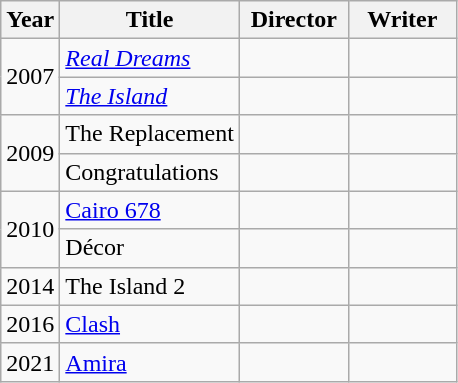<table class="wikitable">
<tr>
<th>Year</th>
<th>Title</th>
<th style="width:65px;">Director</th>
<th style="width:65px;">Writer</th>
</tr>
<tr>
<td rowspan="2">2007</td>
<td><em><a href='#'>Real Dreams</a></em></td>
<td></td>
<td></td>
</tr>
<tr>
<td><em><a href='#'>The Island</a></td>
<td></td>
<td></td>
</tr>
<tr>
<td rowspan="2">2009</td>
<td></em>The Replacement<em></td>
<td></td>
<td></td>
</tr>
<tr>
<td></em>Congratulations<em></td>
<td></td>
<td></td>
</tr>
<tr>
<td rowspan=2>2010</td>
<td></em><a href='#'>Cairo 678</a><em></td>
<td></td>
<td></td>
</tr>
<tr>
<td></em>Décor<em></td>
<td></td>
<td></td>
</tr>
<tr>
<td>2014</td>
<td></em>The Island 2<em></td>
<td></td>
<td></td>
</tr>
<tr>
<td>2016</td>
<td></em><a href='#'>Clash</a><em></td>
<td></td>
<td></td>
</tr>
<tr>
<td>2021</td>
<td></em><a href='#'>Amira</a><em></td>
<td></td>
<td></td>
</tr>
</table>
